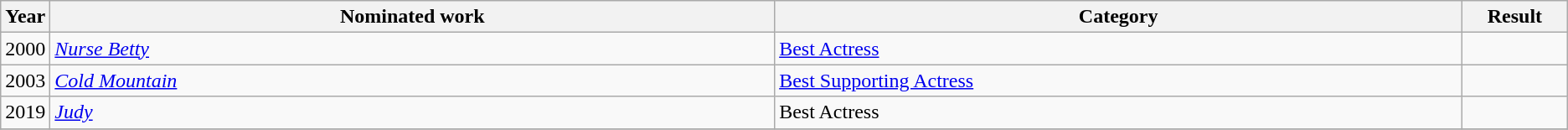<table class="wikitable sortable">
<tr>
<th scope="col" style="width:1em;">Year</th>
<th scope="col" style="width:39em;">Nominated work</th>
<th scope="col" style="width:37em;">Category</th>
<th scope="col" style="width:5em;">Result</th>
</tr>
<tr>
<td>2000</td>
<td><em><a href='#'>Nurse Betty</a></em></td>
<td><a href='#'>Best Actress</a></td>
<td></td>
</tr>
<tr>
<td>2003</td>
<td><em><a href='#'>Cold Mountain</a></em></td>
<td><a href='#'>Best Supporting Actress</a></td>
<td></td>
</tr>
<tr>
<td>2019</td>
<td><em><a href='#'>Judy</a></em></td>
<td>Best Actress</td>
<td></td>
</tr>
<tr>
</tr>
</table>
